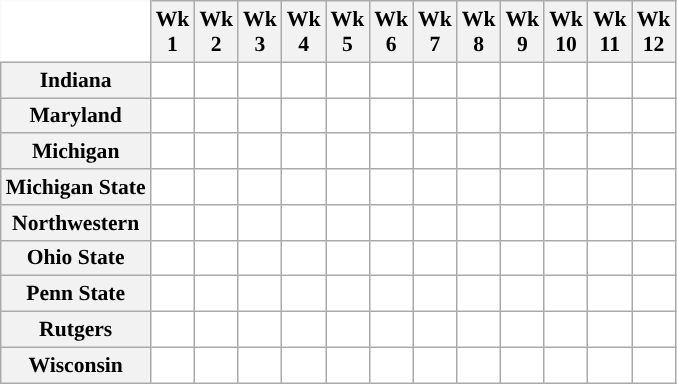<table class="wikitable" style="white-space:nowrap;font-size:90%;text-align:center;">
<tr>
<th style="background:white; border-top-style:hidden; border-left-style:hidden;"> </th>
<th>Wk<br> 1</th>
<th>Wk<br>2</th>
<th>Wk<br>3</th>
<th>Wk<br>4</th>
<th>Wk<br>5</th>
<th>Wk<br>6</th>
<th>Wk<br>7</th>
<th>Wk<br>8</th>
<th>Wk<br>9</th>
<th>Wk<br>10</th>
<th>Wk<br>11</th>
<th>Wk<br>12</th>
</tr>
<tr>
<th>Indiana</th>
<td style="background:#FFF;"></td>
<td style="background:#FFF;"></td>
<td style="background:#FFF;"></td>
<td style="background:#FFF;"></td>
<td style="background:#FFF;"></td>
<td style="background:#FFF;"></td>
<td style="background:#FFF;"></td>
<td style="background:#FFF;"></td>
<td style="background:#FFF;"></td>
<td style="background:#FFF;"></td>
<td style="background:#FFF;"></td>
<td style="background:#FFF;"></td>
</tr>
<tr>
<th>Maryland</th>
<td style="background:#FFF;"></td>
<td style="background:#FFF;"></td>
<td style="background:#FFF;"></td>
<td style="background:#FFF;"></td>
<td style="background:#FFF;"></td>
<td style="background:#FFF;"></td>
<td style="background:#FFF;"></td>
<td style="background:#FFF;"></td>
<td style="background:#FFF;"></td>
<td style="background:#FFF;"></td>
<td style="background:#FFF;"></td>
<td style="background:#FFF;"></td>
</tr>
<tr>
<th>Michigan</th>
<td style="background:#FFF;"></td>
<td style="background:#FFF;"></td>
<td style="background:#FFF;"></td>
<td style="background:#FFF;"></td>
<td style="background:#FFF;"></td>
<td style="background:#FFF;"></td>
<td style="background:#FFF;"></td>
<td style="background:#FFF;"></td>
<td style="background:#FFF;"></td>
<td style="background:#FFF;"></td>
<td style="background:#FFF;"></td>
<td style="background:#FFF;"></td>
</tr>
<tr>
<th>Michigan State</th>
<td style="background:#FFF;"></td>
<td style="background:#FFF;"></td>
<td style="background:#FFF;"></td>
<td style="background:#FFF;"></td>
<td style="background:#FFF;"></td>
<td style="background:#FFF;"></td>
<td style="background:#FFF;"></td>
<td style="background:#FFF;"></td>
<td style="background:#FFF;"></td>
<td style="background:#FFF;"></td>
<td style="background:#FFF;"></td>
<td style="background:#FFF;"></td>
</tr>
<tr>
<th>Northwestern</th>
<td style="background:#FFF;"></td>
<td style="background:#FFF;"></td>
<td style="background:#FFF;"></td>
<td style="background:#FFF;"></td>
<td style="background:#FFF;"></td>
<td style="background:#FFF;"></td>
<td style="background:#FFF;"></td>
<td style="background:#FFF;"></td>
<td style="background:#FFF;"></td>
<td style="background:#FFF;"></td>
<td style="background:#FFF;"></td>
<td style="background:#FFF;"></td>
</tr>
<tr>
<th>Ohio State</th>
<td style="background:#FFF;"></td>
<td style="background:#FFF;"></td>
<td style="background:#FFF;"></td>
<td style="background:#FFF;"></td>
<td style="background:#FFF;"></td>
<td style="background:#FFF;"></td>
<td style="background:#FFF;"></td>
<td style="background:#FFF;"></td>
<td style="background:#FFF;"></td>
<td style="background:#FFF;"></td>
<td style="background:#FFF;"></td>
<td style="background:#FFF;"></td>
</tr>
<tr>
<th>Penn State</th>
<td style="background:#FFF;"></td>
<td style="background:#FFF;"></td>
<td style="background:#FFF;"></td>
<td style="background:#FFF;"></td>
<td style="background:#FFF;"></td>
<td style="background:#FFF;"></td>
<td style="background:#FFF;"></td>
<td style="background:#FFF;"></td>
<td style="background:#FFF;"></td>
<td style="background:#FFF;"></td>
<td style="background:#FFF;"></td>
<td style="background:#FFF;"></td>
</tr>
<tr>
<th>Rutgers</th>
<td style="background:#FFF;"></td>
<td style="background:#FFF;"></td>
<td style="background:#FFF;"></td>
<td style="background:#FFF;"></td>
<td style="background:#FFF;"></td>
<td style="background:#FFF;"></td>
<td style="background:#FFF;"></td>
<td style="background:#FFF;"></td>
<td style="background:#FFF;"></td>
<td style="background:#FFF;"></td>
<td style="background:#FFF;"></td>
<td style="background:#FFF;"></td>
</tr>
<tr>
<th>Wisconsin</th>
<td style="background:#FFF;"></td>
<td style="background:#FFF;"></td>
<td style="background:#FFF;"></td>
<td style="background:#FFF;"></td>
<td style="background:#FFF;"></td>
<td style="background:#FFF;"></td>
<td style="background:#FFF;"></td>
<td style="background:#FFF;"></td>
<td style="background:#FFF;"></td>
<td style="background:#FFF;"></td>
<td style="background:#FFF;"></td>
<td style="background:#FFF;"></td>
</tr>
</table>
